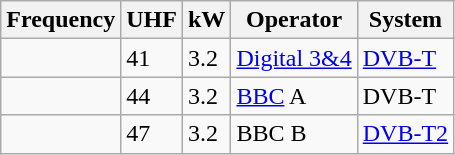<table class="wikitable sortable">
<tr>
<th>Frequency</th>
<th>UHF</th>
<th>kW</th>
<th>Operator</th>
<th>System</th>
</tr>
<tr>
<td></td>
<td>41</td>
<td>3.2</td>
<td><a href='#'>Digital 3&4</a></td>
<td><a href='#'>DVB-T</a></td>
</tr>
<tr>
<td></td>
<td>44</td>
<td>3.2</td>
<td><a href='#'>BBC</a> A</td>
<td>DVB-T</td>
</tr>
<tr>
<td></td>
<td>47</td>
<td>3.2</td>
<td>BBC B</td>
<td><a href='#'>DVB-T2</a></td>
</tr>
</table>
